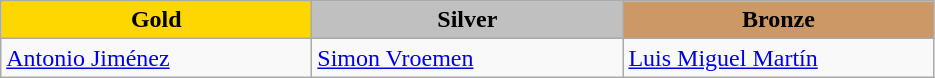<table class="wikitable" style="text-align:left">
<tr align="center">
<td width=200 bgcolor=gold><strong>Gold</strong></td>
<td width=200 bgcolor=silver><strong>Silver</strong></td>
<td width=200 bgcolor=CC9966><strong>Bronze</strong></td>
</tr>
<tr>
<td><a href='#'>Antonio Jiménez</a><br><em></em></td>
<td><a href='#'>Simon Vroemen</a><br><em></em></td>
<td><a href='#'>Luis Miguel Martín</a><br><em></em></td>
</tr>
</table>
